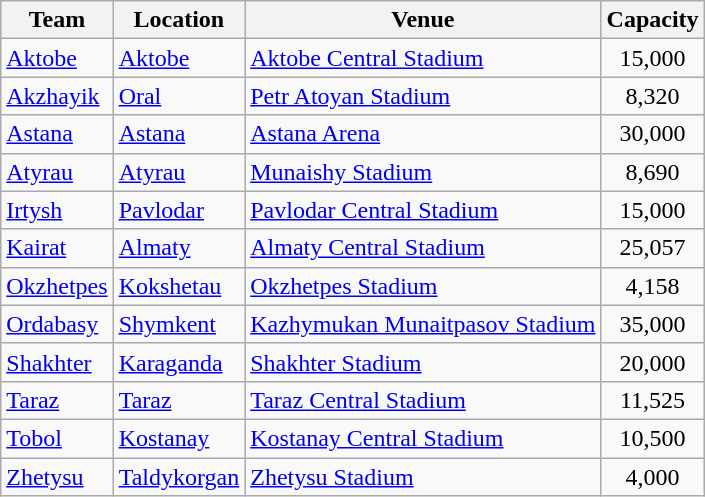<table class="wikitable sortable">
<tr>
<th>Team</th>
<th>Location</th>
<th>Venue</th>
<th>Capacity</th>
</tr>
<tr>
<td><a href='#'>Aktobe</a></td>
<td><a href='#'>Aktobe</a></td>
<td><a href='#'>Aktobe Central Stadium</a></td>
<td style="text-align:center;">15,000</td>
</tr>
<tr>
<td><a href='#'>Akzhayik</a></td>
<td><a href='#'>Oral</a></td>
<td><a href='#'>Petr Atoyan Stadium</a></td>
<td style="text-align:center;">8,320</td>
</tr>
<tr>
<td><a href='#'>Astana</a></td>
<td><a href='#'>Astana</a></td>
<td><a href='#'>Astana Arena</a></td>
<td style="text-align:center;">30,000</td>
</tr>
<tr>
<td><a href='#'>Atyrau</a></td>
<td><a href='#'>Atyrau</a></td>
<td><a href='#'>Munaishy Stadium</a></td>
<td style="text-align:center;">8,690</td>
</tr>
<tr>
<td><a href='#'>Irtysh</a></td>
<td><a href='#'>Pavlodar</a></td>
<td><a href='#'>Pavlodar Central Stadium</a></td>
<td style="text-align:center;">15,000</td>
</tr>
<tr>
<td><a href='#'>Kairat</a></td>
<td><a href='#'>Almaty</a></td>
<td><a href='#'>Almaty Central Stadium</a></td>
<td style="text-align:center;">25,057</td>
</tr>
<tr>
<td><a href='#'>Okzhetpes</a></td>
<td><a href='#'>Kokshetau</a></td>
<td><a href='#'>Okzhetpes Stadium</a></td>
<td style="text-align:center;">4,158</td>
</tr>
<tr>
<td><a href='#'>Ordabasy</a></td>
<td><a href='#'>Shymkent</a></td>
<td><a href='#'>Kazhymukan Munaitpasov Stadium</a></td>
<td style="text-align:center;">35,000</td>
</tr>
<tr>
<td><a href='#'>Shakhter</a></td>
<td><a href='#'>Karaganda</a></td>
<td><a href='#'>Shakhter Stadium</a></td>
<td style="text-align:center;">20,000</td>
</tr>
<tr>
<td><a href='#'>Taraz</a></td>
<td><a href='#'>Taraz</a></td>
<td><a href='#'>Taraz Central Stadium</a></td>
<td style="text-align:center;">11,525</td>
</tr>
<tr>
<td><a href='#'>Tobol</a></td>
<td><a href='#'>Kostanay</a></td>
<td><a href='#'>Kostanay Central Stadium</a></td>
<td style="text-align:center;">10,500</td>
</tr>
<tr>
<td><a href='#'>Zhetysu</a></td>
<td><a href='#'>Taldykorgan</a></td>
<td><a href='#'>Zhetysu Stadium</a></td>
<td style="text-align:center;">4,000</td>
</tr>
</table>
